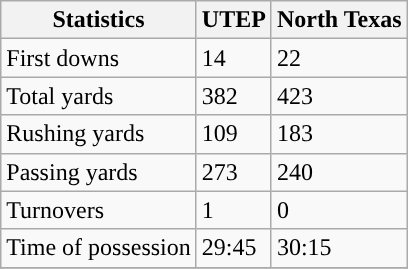<table class="wikitable">
<tr>
<th>Statistics</th>
<th>UTEP</th>
<th>North Texas</th>
</tr>
<tr>
<td>First downs</td>
<td>14</td>
<td>22</td>
</tr>
<tr>
<td>Total yards</td>
<td>382</td>
<td>423</td>
</tr>
<tr>
<td>Rushing yards</td>
<td>109</td>
<td>183</td>
</tr>
<tr>
<td>Passing yards</td>
<td>273</td>
<td>240</td>
</tr>
<tr>
<td>Turnovers</td>
<td>1</td>
<td>0</td>
</tr>
<tr>
<td>Time of possession</td>
<td>29:45</td>
<td>30:15</td>
</tr>
<tr>
</tr>
</table>
